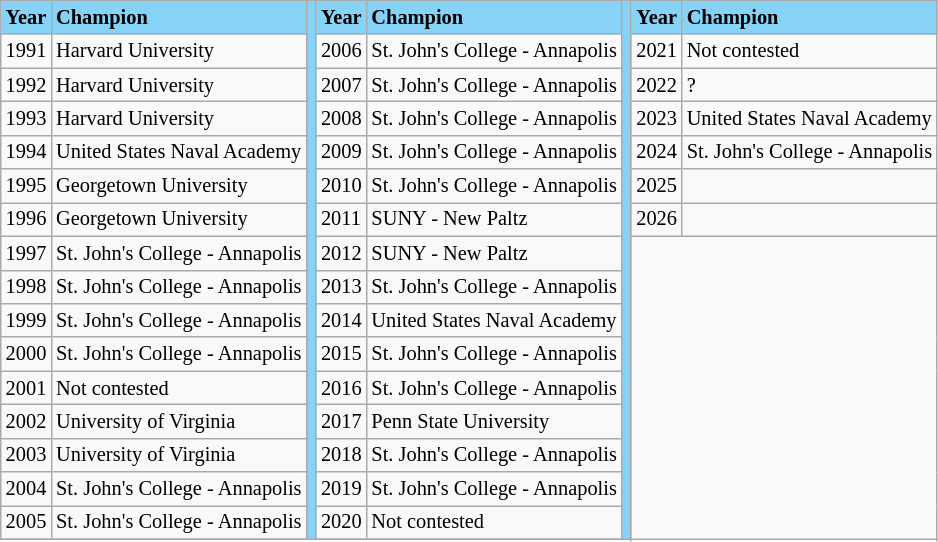<table class="wikitable" style="font-size:85%;">
<tr ! style="background-color: #87D3F8;">
<td><strong>Year</strong></td>
<td><strong>Champion</strong></td>
<td rowspan=17></td>
<td><strong>Year</strong></td>
<td><strong>Champion</strong></td>
<td rowspan=17></td>
<td><strong>Year</strong></td>
<td><strong>Champion</strong></td>
</tr>
<tr --->
<td>1991</td>
<td>Harvard University</td>
<td>2006</td>
<td>St. John's College - Annapolis</td>
<td>2021</td>
<td>Not contested</td>
</tr>
<tr --->
<td>1992</td>
<td>Harvard University</td>
<td>2007</td>
<td>St. John's College - Annapolis</td>
<td>2022</td>
<td>?</td>
</tr>
<tr --->
<td>1993</td>
<td>Harvard University</td>
<td>2008</td>
<td>St. John's College - Annapolis</td>
<td>2023</td>
<td>United States Naval Academy</td>
</tr>
<tr --->
<td>1994</td>
<td>United States Naval Academy</td>
<td>2009</td>
<td>St. John's College - Annapolis</td>
<td>2024</td>
<td>St. John's College - Annapolis</td>
</tr>
<tr --->
<td>1995</td>
<td>Georgetown University</td>
<td>2010</td>
<td>St. John's College - Annapolis</td>
<td>2025</td>
<td></td>
</tr>
<tr --->
<td>1996</td>
<td>Georgetown University</td>
<td>2011</td>
<td>SUNY - New Paltz</td>
<td>2026</td>
<td></td>
</tr>
<tr --->
<td>1997</td>
<td>St. John's College - Annapolis</td>
<td>2012</td>
<td>SUNY - New Paltz</td>
</tr>
<tr --->
<td>1998</td>
<td>St. John's College - Annapolis</td>
<td>2013</td>
<td>St. John's College - Annapolis</td>
</tr>
<tr --->
<td>1999</td>
<td>St. John's College - Annapolis</td>
<td>2014</td>
<td>United States Naval Academy</td>
</tr>
<tr --->
<td>2000</td>
<td>St. John's College - Annapolis</td>
<td>2015</td>
<td>St. John's College - Annapolis</td>
</tr>
<tr --->
<td>2001</td>
<td>Not contested</td>
<td>2016</td>
<td>St. John's College - Annapolis</td>
</tr>
<tr --->
<td>2002</td>
<td>University of Virginia</td>
<td>2017</td>
<td>Penn State University</td>
</tr>
<tr --->
<td>2003</td>
<td>University of Virginia</td>
<td>2018</td>
<td>St. John's College - Annapolis</td>
</tr>
<tr --->
<td>2004</td>
<td>St. John's College - Annapolis</td>
<td>2019</td>
<td>St. John's College - Annapolis</td>
</tr>
<tr --->
<td>2005</td>
<td>St. John's College - Annapolis</td>
<td>2020</td>
<td>Not contested</td>
</tr>
<tr --->
</tr>
</table>
